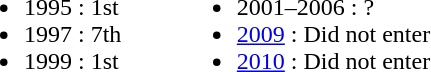<table border="0" cellpadding="2">
<tr valign="top">
<td><br><ul><li>1995 :  1st</li><li>1997 : 7th</li><li>1999 :  1st</li></ul></td>
<td width="25"> </td>
<td valign="top"><br><ul><li>2001–2006 : ?</li><li><a href='#'>2009</a> : Did not enter</li><li><a href='#'>2010</a> : Did not enter</li></ul></td>
</tr>
</table>
